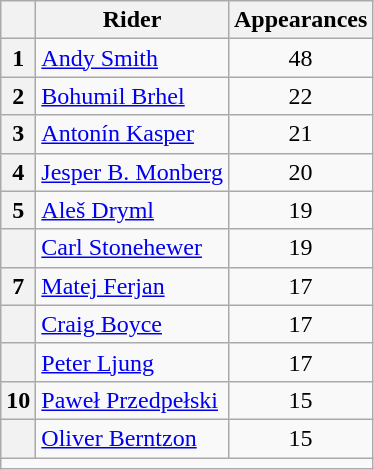<table class="wikitable" style="text-align:center">
<tr>
<th></th>
<th>Rider</th>
<th>Appearances</th>
</tr>
<tr>
<th>1</th>
<td align=left> <a href='#'>Andy Smith</a></td>
<td>48</td>
</tr>
<tr>
<th>2</th>
<td align=left> <a href='#'>Bohumil Brhel</a></td>
<td>22</td>
</tr>
<tr>
<th>3</th>
<td align=left> <a href='#'>Antonín Kasper</a></td>
<td>21</td>
</tr>
<tr>
<th>4</th>
<td align=left> <a href='#'>Jesper B. Monberg</a></td>
<td>20</td>
</tr>
<tr>
<th>5</th>
<td align=left> <a href='#'>Aleš Dryml</a></td>
<td>19</td>
</tr>
<tr>
<th></th>
<td align=left> <a href='#'>Carl Stonehewer</a></td>
<td>19</td>
</tr>
<tr>
<th>7</th>
<td align=left> <a href='#'>Matej Ferjan</a></td>
<td>17</td>
</tr>
<tr>
<th></th>
<td align=left> <a href='#'>Craig Boyce</a></td>
<td>17</td>
</tr>
<tr>
<th></th>
<td align=left> <a href='#'>Peter Ljung</a></td>
<td>17</td>
</tr>
<tr>
<th>10</th>
<td align=left> <a href='#'>Paweł Przedpełski</a></td>
<td>15</td>
</tr>
<tr>
<th></th>
<td align=left> <a href='#'>Oliver Berntzon</a></td>
<td>15</td>
</tr>
<tr>
<td colspan=4></td>
</tr>
</table>
